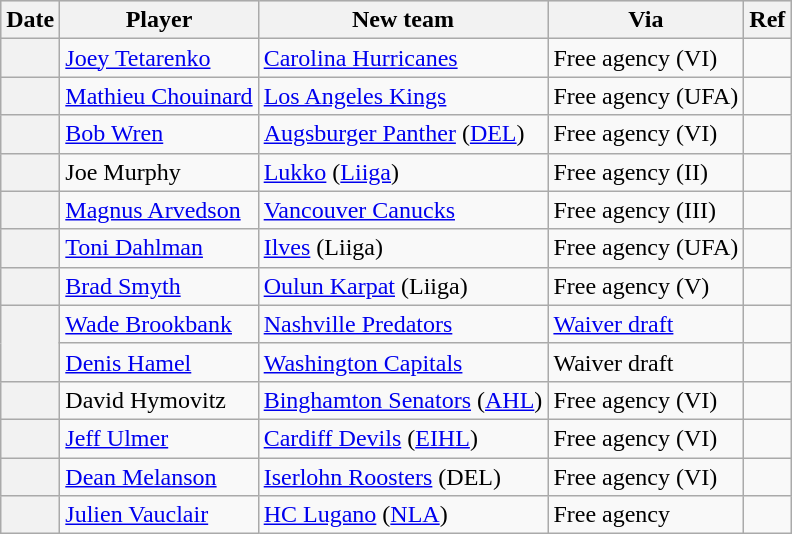<table class="wikitable plainrowheaders">
<tr style="background:#ddd; text-align:center;">
<th>Date</th>
<th>Player</th>
<th>New team</th>
<th>Via</th>
<th>Ref</th>
</tr>
<tr>
<th scope="row"></th>
<td><a href='#'>Joey Tetarenko</a></td>
<td><a href='#'>Carolina Hurricanes</a></td>
<td>Free agency (VI)</td>
<td></td>
</tr>
<tr>
<th scope="row"></th>
<td><a href='#'>Mathieu Chouinard</a></td>
<td><a href='#'>Los Angeles Kings</a></td>
<td>Free agency (UFA)</td>
<td></td>
</tr>
<tr>
<th scope="row"></th>
<td><a href='#'>Bob Wren</a></td>
<td><a href='#'>Augsburger Panther</a> (<a href='#'>DEL</a>)</td>
<td>Free agency (VI)</td>
<td></td>
</tr>
<tr>
<th scope="row"></th>
<td>Joe Murphy</td>
<td><a href='#'>Lukko</a> (<a href='#'>Liiga</a>)</td>
<td>Free agency (II)</td>
<td></td>
</tr>
<tr>
<th scope="row"></th>
<td><a href='#'>Magnus Arvedson</a></td>
<td><a href='#'>Vancouver Canucks</a></td>
<td>Free agency (III)</td>
<td></td>
</tr>
<tr>
<th scope="row"></th>
<td><a href='#'>Toni Dahlman</a></td>
<td><a href='#'>Ilves</a> (Liiga)</td>
<td>Free agency (UFA)</td>
<td></td>
</tr>
<tr>
<th scope="row"></th>
<td><a href='#'>Brad Smyth</a></td>
<td><a href='#'>Oulun Karpat</a> (Liiga)</td>
<td>Free agency (V)</td>
<td></td>
</tr>
<tr>
<th scope="row" rowspan=2></th>
<td><a href='#'>Wade Brookbank</a></td>
<td><a href='#'>Nashville Predators</a></td>
<td><a href='#'>Waiver draft</a></td>
<td></td>
</tr>
<tr>
<td><a href='#'>Denis Hamel</a></td>
<td><a href='#'>Washington Capitals</a></td>
<td>Waiver draft</td>
<td></td>
</tr>
<tr>
<th scope="row"></th>
<td>David Hymovitz</td>
<td><a href='#'>Binghamton Senators</a> (<a href='#'>AHL</a>)</td>
<td>Free agency (VI)</td>
<td></td>
</tr>
<tr>
<th scope="row"></th>
<td><a href='#'>Jeff Ulmer</a></td>
<td><a href='#'>Cardiff Devils</a> (<a href='#'>EIHL</a>)</td>
<td>Free agency (VI)</td>
<td></td>
</tr>
<tr>
<th scope="row"></th>
<td><a href='#'>Dean Melanson</a></td>
<td><a href='#'>Iserlohn Roosters</a> (DEL)</td>
<td>Free agency (VI)</td>
<td></td>
</tr>
<tr>
<th scope="row"></th>
<td><a href='#'>Julien Vauclair</a></td>
<td><a href='#'>HC Lugano</a> (<a href='#'>NLA</a>)</td>
<td>Free agency</td>
<td></td>
</tr>
</table>
